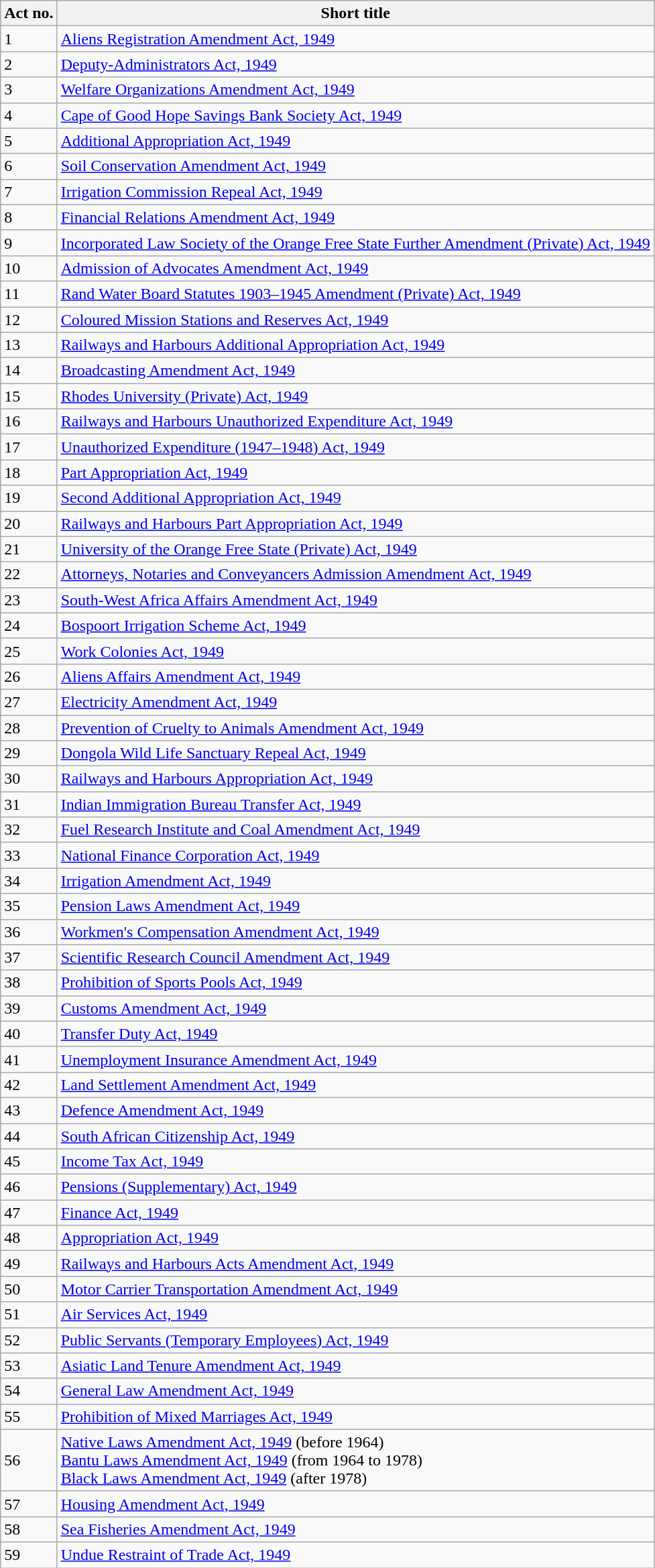<table class="wikitable sortable">
<tr>
<th>Act no.</th>
<th>Short title</th>
</tr>
<tr>
<td>1</td>
<td><a href='#'>Aliens Registration Amendment Act, 1949</a></td>
</tr>
<tr>
<td>2</td>
<td><a href='#'>Deputy-Administrators Act, 1949</a></td>
</tr>
<tr>
<td>3</td>
<td><a href='#'>Welfare Organizations Amendment Act, 1949</a></td>
</tr>
<tr>
<td>4</td>
<td><a href='#'>Cape of Good Hope Savings Bank Society Act, 1949</a></td>
</tr>
<tr>
<td>5</td>
<td><a href='#'>Additional Appropriation Act, 1949</a></td>
</tr>
<tr>
<td>6</td>
<td><a href='#'>Soil Conservation Amendment Act, 1949</a></td>
</tr>
<tr>
<td>7</td>
<td><a href='#'>Irrigation Commission Repeal Act, 1949</a></td>
</tr>
<tr>
<td>8</td>
<td><a href='#'>Financial Relations Amendment Act, 1949</a></td>
</tr>
<tr>
<td>9</td>
<td><a href='#'>Incorporated Law Society of the Orange Free State Further Amendment (Private) Act, 1949</a></td>
</tr>
<tr>
<td>10</td>
<td><a href='#'>Admission of Advocates Amendment Act, 1949</a></td>
</tr>
<tr>
<td>11</td>
<td><a href='#'>Rand Water Board Statutes 1903–1945 Amendment (Private) Act, 1949</a></td>
</tr>
<tr>
<td>12</td>
<td><a href='#'>Coloured Mission Stations and Reserves Act, 1949</a></td>
</tr>
<tr>
<td>13</td>
<td><a href='#'>Railways and Harbours Additional Appropriation Act, 1949</a></td>
</tr>
<tr>
<td>14</td>
<td><a href='#'>Broadcasting Amendment Act, 1949</a></td>
</tr>
<tr>
<td>15</td>
<td><a href='#'>Rhodes University (Private) Act, 1949</a></td>
</tr>
<tr>
<td>16</td>
<td><a href='#'>Railways and Harbours Unauthorized Expenditure Act, 1949</a></td>
</tr>
<tr>
<td>17</td>
<td><a href='#'>Unauthorized Expenditure (1947–1948) Act, 1949</a></td>
</tr>
<tr>
<td>18</td>
<td><a href='#'>Part Appropriation Act, 1949</a></td>
</tr>
<tr>
<td>19</td>
<td><a href='#'>Second Additional Appropriation Act, 1949</a></td>
</tr>
<tr>
<td>20</td>
<td><a href='#'>Railways and Harbours Part Appropriation Act, 1949</a></td>
</tr>
<tr>
<td>21</td>
<td><a href='#'>University of the Orange Free State (Private) Act, 1949</a></td>
</tr>
<tr>
<td>22</td>
<td><a href='#'>Attorneys, Notaries and Conveyancers Admission Amendment Act, 1949</a></td>
</tr>
<tr>
<td>23</td>
<td><a href='#'>South-West Africa Affairs Amendment Act, 1949</a></td>
</tr>
<tr>
<td>24</td>
<td><a href='#'>Bospoort Irrigation Scheme Act, 1949</a></td>
</tr>
<tr>
<td>25</td>
<td><a href='#'>Work Colonies Act, 1949</a></td>
</tr>
<tr>
<td>26</td>
<td><a href='#'>Aliens Affairs Amendment Act, 1949</a></td>
</tr>
<tr>
<td>27</td>
<td><a href='#'>Electricity Amendment Act, 1949</a></td>
</tr>
<tr>
<td>28</td>
<td><a href='#'>Prevention of Cruelty to Animals Amendment Act, 1949</a></td>
</tr>
<tr>
<td>29</td>
<td><a href='#'>Dongola Wild Life Sanctuary Repeal Act, 1949</a></td>
</tr>
<tr>
<td>30</td>
<td><a href='#'>Railways and Harbours Appropriation Act, 1949</a></td>
</tr>
<tr>
<td>31</td>
<td><a href='#'>Indian Immigration Bureau Transfer Act, 1949</a></td>
</tr>
<tr>
<td>32</td>
<td><a href='#'>Fuel Research Institute and Coal Amendment Act, 1949</a></td>
</tr>
<tr>
<td>33</td>
<td><a href='#'>National Finance Corporation Act, 1949</a></td>
</tr>
<tr>
<td>34</td>
<td><a href='#'>Irrigation Amendment Act, 1949</a></td>
</tr>
<tr>
<td>35</td>
<td><a href='#'>Pension Laws Amendment Act, 1949</a></td>
</tr>
<tr>
<td>36</td>
<td><a href='#'>Workmen's Compensation Amendment Act, 1949</a></td>
</tr>
<tr>
<td>37</td>
<td><a href='#'>Scientific Research Council Amendment Act, 1949</a></td>
</tr>
<tr>
<td>38</td>
<td><a href='#'>Prohibition of Sports Pools Act, 1949</a></td>
</tr>
<tr>
<td>39</td>
<td><a href='#'>Customs Amendment Act, 1949</a></td>
</tr>
<tr>
<td>40</td>
<td><a href='#'>Transfer Duty Act, 1949</a></td>
</tr>
<tr>
<td>41</td>
<td><a href='#'>Unemployment Insurance Amendment Act, 1949</a></td>
</tr>
<tr>
<td>42</td>
<td><a href='#'>Land Settlement Amendment Act, 1949</a></td>
</tr>
<tr>
<td>43</td>
<td><a href='#'>Defence Amendment Act, 1949</a></td>
</tr>
<tr>
<td>44</td>
<td><a href='#'>South African Citizenship Act, 1949</a></td>
</tr>
<tr>
<td>45</td>
<td><a href='#'>Income Tax Act, 1949</a></td>
</tr>
<tr>
<td>46</td>
<td><a href='#'>Pensions (Supplementary) Act, 1949</a></td>
</tr>
<tr>
<td>47</td>
<td><a href='#'>Finance Act, 1949</a></td>
</tr>
<tr>
<td>48</td>
<td><a href='#'>Appropriation Act, 1949</a></td>
</tr>
<tr>
<td>49</td>
<td><a href='#'>Railways and Harbours Acts Amendment Act, 1949</a></td>
</tr>
<tr>
<td>50</td>
<td><a href='#'>Motor Carrier Transportation Amendment Act, 1949</a></td>
</tr>
<tr>
<td>51</td>
<td><a href='#'>Air Services Act, 1949</a></td>
</tr>
<tr>
<td>52</td>
<td><a href='#'>Public Servants (Temporary Employees) Act, 1949</a></td>
</tr>
<tr>
<td>53</td>
<td><a href='#'>Asiatic Land Tenure Amendment Act, 1949</a></td>
</tr>
<tr>
<td>54</td>
<td><a href='#'>General Law Amendment Act, 1949</a></td>
</tr>
<tr>
<td>55</td>
<td><a href='#'>Prohibition of Mixed Marriages Act, 1949</a></td>
</tr>
<tr>
<td>56</td>
<td><a href='#'>Native Laws Amendment Act, 1949</a> (before 1964) <br><a href='#'>Bantu Laws Amendment Act, 1949</a> (from 1964 to 1978) <br><a href='#'>Black Laws Amendment Act, 1949</a> (after 1978)</td>
</tr>
<tr>
<td>57</td>
<td><a href='#'>Housing Amendment Act, 1949</a></td>
</tr>
<tr>
<td>58</td>
<td><a href='#'>Sea Fisheries Amendment Act, 1949</a></td>
</tr>
<tr>
<td>59</td>
<td><a href='#'>Undue Restraint of Trade Act, 1949</a></td>
</tr>
</table>
